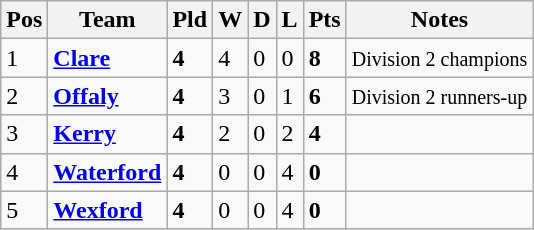<table class="wikitable">
<tr>
<th>Pos</th>
<th>Team</th>
<th>Pld</th>
<th>W</th>
<th>D</th>
<th>L</th>
<th>Pts</th>
<th>Notes</th>
</tr>
<tr>
<td>1</td>
<td><strong> <a href='#'>Clare</a></strong></td>
<td><strong>4</strong></td>
<td>4</td>
<td>0</td>
<td>0</td>
<td><strong>8</strong></td>
<td><small>Division 2 champions</small></td>
</tr>
<tr>
<td>2</td>
<td><strong> <a href='#'>Offaly</a></strong></td>
<td><strong>4</strong></td>
<td>3</td>
<td>0</td>
<td>1</td>
<td><strong>6</strong></td>
<td><small>Division 2 runners-up</small></td>
</tr>
<tr>
<td>3</td>
<td><strong> <a href='#'>Kerry</a></strong></td>
<td><strong>4</strong></td>
<td>2</td>
<td>0</td>
<td>2</td>
<td><strong>4</strong></td>
<td></td>
</tr>
<tr>
<td>4</td>
<td><strong> <a href='#'>Waterford</a></strong></td>
<td><strong>4</strong></td>
<td>0</td>
<td>0</td>
<td>4</td>
<td><strong>0</strong></td>
<td></td>
</tr>
<tr>
<td>5</td>
<td><strong> <a href='#'>Wexford</a></strong></td>
<td><strong>4</strong></td>
<td>0</td>
<td>0</td>
<td>4</td>
<td><strong>0</strong></td>
<td></td>
</tr>
</table>
